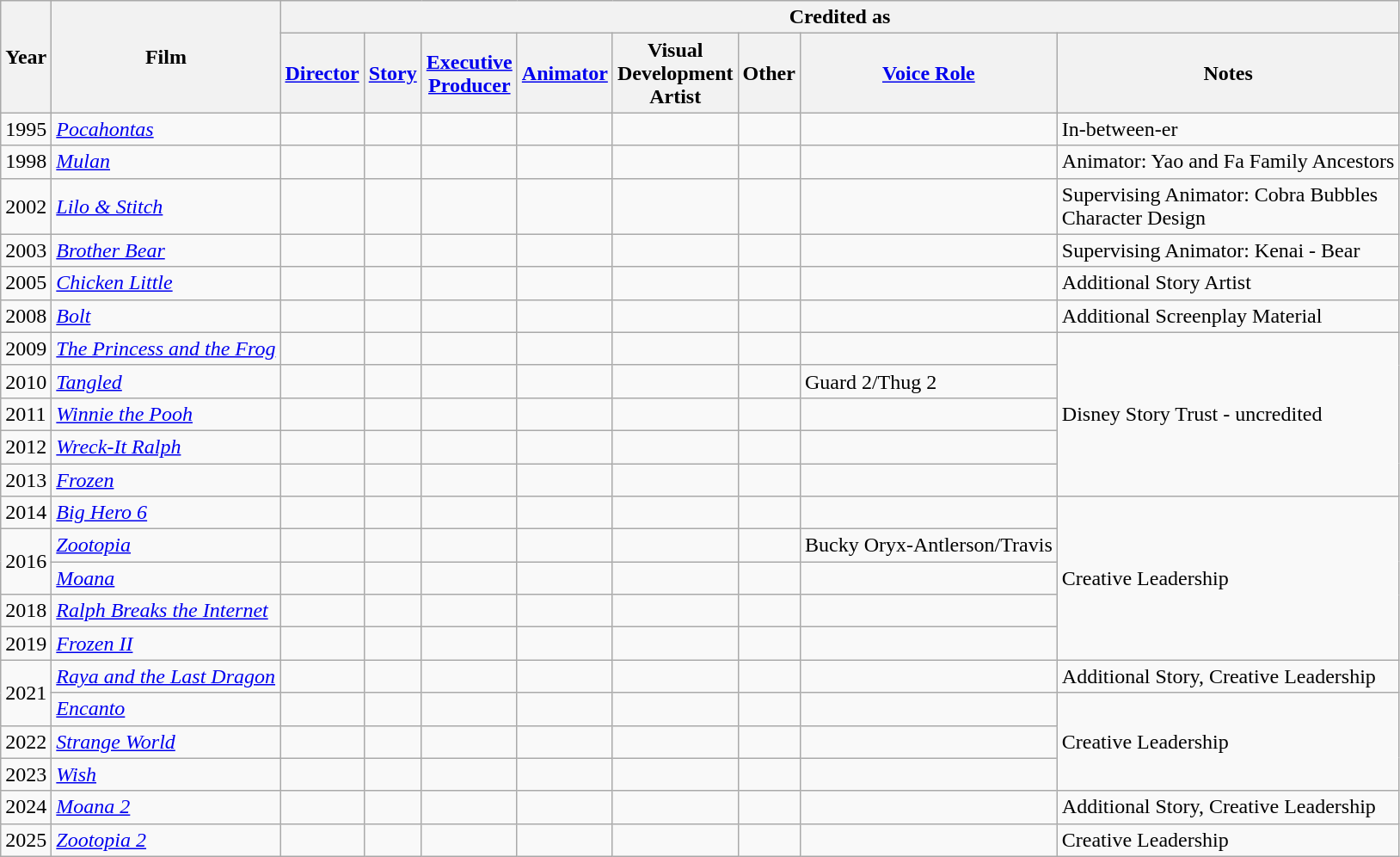<table class="wikitable">
<tr>
<th rowspan="2">Year</th>
<th rowspan="2">Film</th>
<th colspan="8">Credited as</th>
</tr>
<tr>
<th><a href='#'>Director</a></th>
<th><a href='#'>Story</a></th>
<th><a href='#'>Executive<br>Producer</a></th>
<th><a href='#'>Animator</a></th>
<th>Visual<br>Development<br>Artist</th>
<th>Other</th>
<th><a href='#'>Voice Role</a></th>
<th>Notes</th>
</tr>
<tr>
<td>1995</td>
<td><em><a href='#'>Pocahontas</a></em></td>
<td></td>
<td></td>
<td></td>
<td></td>
<td></td>
<td></td>
<td></td>
<td>In-between-er</td>
</tr>
<tr>
<td>1998</td>
<td><em><a href='#'>Mulan</a></em></td>
<td></td>
<td></td>
<td></td>
<td></td>
<td></td>
<td></td>
<td></td>
<td>Animator: Yao and Fa Family Ancestors</td>
</tr>
<tr>
<td>2002</td>
<td><em><a href='#'>Lilo & Stitch</a></em></td>
<td></td>
<td></td>
<td></td>
<td></td>
<td></td>
<td></td>
<td></td>
<td>Supervising Animator: Cobra Bubbles<br>Character Design</td>
</tr>
<tr>
<td>2003</td>
<td><em><a href='#'>Brother Bear</a></em></td>
<td></td>
<td></td>
<td></td>
<td></td>
<td></td>
<td></td>
<td></td>
<td>Supervising Animator: Kenai - Bear</td>
</tr>
<tr>
<td>2005</td>
<td><em><a href='#'>Chicken Little</a></em></td>
<td></td>
<td></td>
<td></td>
<td></td>
<td></td>
<td></td>
<td></td>
<td>Additional Story Artist</td>
</tr>
<tr>
<td>2008</td>
<td><em><a href='#'>Bolt</a></em></td>
<td></td>
<td></td>
<td></td>
<td></td>
<td></td>
<td></td>
<td></td>
<td>Additional Screenplay Material</td>
</tr>
<tr>
<td>2009</td>
<td><em><a href='#'>The Princess and the Frog</a></em></td>
<td></td>
<td></td>
<td></td>
<td></td>
<td></td>
<td></td>
<td></td>
<td rowspan="5">Disney Story Trust - uncredited</td>
</tr>
<tr>
<td>2010</td>
<td><em><a href='#'>Tangled</a></em></td>
<td></td>
<td></td>
<td></td>
<td></td>
<td></td>
<td></td>
<td>Guard 2/Thug 2</td>
</tr>
<tr>
<td>2011</td>
<td><em><a href='#'>Winnie the Pooh</a></em></td>
<td></td>
<td></td>
<td></td>
<td></td>
<td></td>
<td></td>
<td></td>
</tr>
<tr>
<td>2012</td>
<td><em><a href='#'>Wreck-It Ralph</a></em></td>
<td></td>
<td></td>
<td></td>
<td></td>
<td></td>
<td></td>
<td></td>
</tr>
<tr>
<td>2013</td>
<td><em><a href='#'>Frozen</a></em></td>
<td></td>
<td></td>
<td></td>
<td></td>
<td></td>
<td></td>
<td></td>
</tr>
<tr>
<td>2014</td>
<td><em><a href='#'>Big Hero 6</a></em></td>
<td></td>
<td></td>
<td></td>
<td></td>
<td></td>
<td></td>
<td></td>
<td rowspan="5">Creative Leadership</td>
</tr>
<tr>
<td rowspan="2">2016</td>
<td><em><a href='#'>Zootopia</a></em></td>
<td></td>
<td></td>
<td></td>
<td></td>
<td></td>
<td></td>
<td>Bucky Oryx-Antlerson/Travis</td>
</tr>
<tr>
<td><em><a href='#'>Moana</a></em></td>
<td></td>
<td></td>
<td></td>
<td></td>
<td></td>
<td></td>
<td></td>
</tr>
<tr>
<td>2018</td>
<td><em><a href='#'>Ralph Breaks the Internet</a></em></td>
<td></td>
<td></td>
<td></td>
<td></td>
<td></td>
<td></td>
<td></td>
</tr>
<tr>
<td>2019</td>
<td><em><a href='#'>Frozen II</a></em></td>
<td></td>
<td></td>
<td></td>
<td></td>
<td></td>
<td></td>
<td></td>
</tr>
<tr>
<td rowspan="2">2021</td>
<td><em><a href='#'>Raya and the Last Dragon</a></em></td>
<td></td>
<td></td>
<td></td>
<td></td>
<td></td>
<td></td>
<td></td>
<td>Additional Story, Creative Leadership</td>
</tr>
<tr>
<td><em><a href='#'>Encanto</a></em></td>
<td></td>
<td></td>
<td></td>
<td></td>
<td></td>
<td></td>
<td></td>
<td rowspan="3">Creative Leadership</td>
</tr>
<tr>
<td>2022</td>
<td><em><a href='#'>Strange World</a></em></td>
<td></td>
<td></td>
<td></td>
<td></td>
<td></td>
<td></td>
<td></td>
</tr>
<tr>
<td>2023</td>
<td><em><a href='#'>Wish</a></em></td>
<td></td>
<td></td>
<td></td>
<td></td>
<td></td>
<td></td>
<td></td>
</tr>
<tr>
<td>2024</td>
<td><em><a href='#'>Moana 2</a></em></td>
<td></td>
<td></td>
<td></td>
<td></td>
<td></td>
<td></td>
<td></td>
<td>Additional Story, Creative Leadership</td>
</tr>
<tr>
<td>2025</td>
<td><em><a href='#'>Zootopia 2</a></em></td>
<td></td>
<td></td>
<td></td>
<td></td>
<td></td>
<td></td>
<td></td>
<td>Creative Leadership</td>
</tr>
</table>
